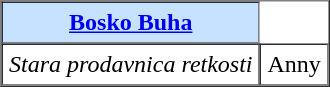<table border="1" cellpadding="4" cellspacing="0">
<tr bgcolor="#C6E2FF">
<th><strong><a href='#'>Bosko Buha</a></strong></th>
</tr>
<tr>
<td><em>Stara prodavnica retkosti</em></td>
<td>Anny</td>
</tr>
</table>
